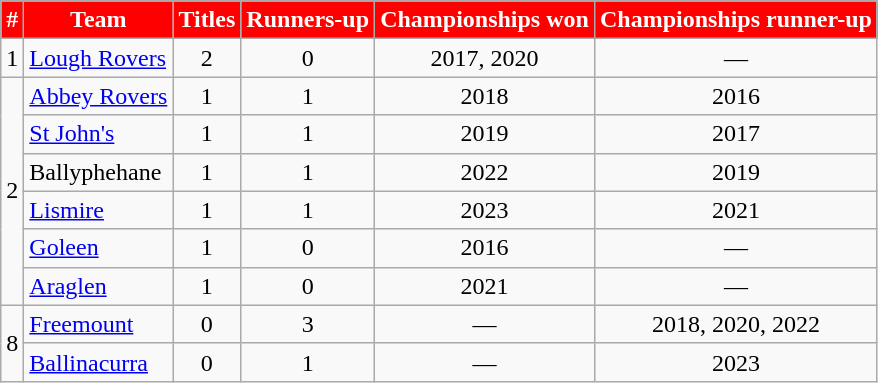<table class="wikitable sortable" style="text-align:center;">
<tr>
<th style="background:red;color:white">#</th>
<th style="background:red;color:white">Team</th>
<th style="background:red;color:white">Titles</th>
<th style="background:red;color:white">Runners-up</th>
<th style="background:red;color:white">Championships won</th>
<th style="background:red;color:white">Championships runner-up</th>
</tr>
<tr>
<td>1</td>
<td style="text-align:left"> <a href='#'>Lough Rovers</a></td>
<td>2</td>
<td>0</td>
<td>2017, 2020</td>
<td>—</td>
</tr>
<tr>
<td rowspan="6">2</td>
<td style="text-align:left"> <a href='#'>Abbey Rovers</a></td>
<td>1</td>
<td>1</td>
<td>2018</td>
<td>2016</td>
</tr>
<tr>
<td style="text-align:left"> <a href='#'>St John's</a></td>
<td>1</td>
<td>1</td>
<td>2019</td>
<td>2017</td>
</tr>
<tr>
<td style="text-align:left"> Ballyphehane</td>
<td>1</td>
<td>1</td>
<td>2022</td>
<td>2019</td>
</tr>
<tr>
<td style="text-align:left"> <a href='#'>Lismire</a></td>
<td>1</td>
<td>1</td>
<td>2023</td>
<td>2021</td>
</tr>
<tr>
<td style="text-align:left"> <a href='#'>Goleen</a></td>
<td>1</td>
<td>0</td>
<td>2016</td>
<td>—</td>
</tr>
<tr>
<td style="text-align:left"> <a href='#'>Araglen</a></td>
<td>1</td>
<td>0</td>
<td>2021</td>
<td>—</td>
</tr>
<tr>
<td rowspan="2">8</td>
<td style="text-align:left"> <a href='#'>Freemount</a></td>
<td>0</td>
<td>3</td>
<td>—</td>
<td>2018, 2020, 2022</td>
</tr>
<tr>
<td style="text-align:left"> <a href='#'>Ballinacurra</a></td>
<td>0</td>
<td>1</td>
<td>—</td>
<td>2023</td>
</tr>
</table>
